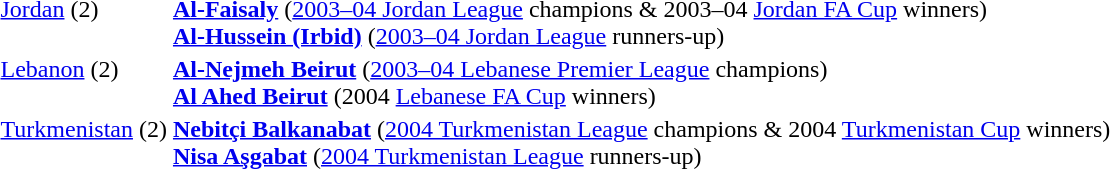<table>
<tr>
<td valign="top"> <a href='#'>Jordan</a> (2)</td>
<td><strong><a href='#'>Al-Faisaly</a></strong> (<a href='#'>2003–04 Jordan League</a> champions & 2003–04 <a href='#'>Jordan FA Cup</a> winners)<br><strong><a href='#'>Al-Hussein (Irbid)</a></strong> (<a href='#'>2003–04 Jordan League</a> runners-up)</td>
</tr>
<tr>
<td valign="top"> <a href='#'>Lebanon</a> (2)</td>
<td><strong><a href='#'>Al-Nejmeh Beirut</a></strong> (<a href='#'>2003–04 Lebanese Premier League</a> champions)<br> <strong><a href='#'>Al Ahed Beirut</a></strong> (2004 <a href='#'>Lebanese FA Cup</a> winners)</td>
</tr>
<tr>
<td valign="top"> <a href='#'>Turkmenistan</a> (2)</td>
<td><strong><a href='#'>Nebitçi Balkanabat</a></strong> (<a href='#'>2004 Turkmenistan League</a> champions & 2004 <a href='#'>Turkmenistan Cup</a> winners)<br> <strong><a href='#'>Nisa Aşgabat</a></strong> (<a href='#'>2004 Turkmenistan League</a> runners-up)</td>
</tr>
</table>
